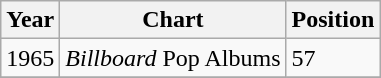<table class="wikitable">
<tr>
<th>Year</th>
<th>Chart</th>
<th>Position</th>
</tr>
<tr>
<td>1965</td>
<td><em>Billboard</em> Pop Albums</td>
<td>57</td>
</tr>
<tr>
</tr>
</table>
